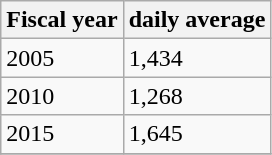<table class="wikitable">
<tr>
<th>Fiscal year</th>
<th>daily average</th>
</tr>
<tr>
<td>2005</td>
<td>1,434</td>
</tr>
<tr>
<td>2010</td>
<td>1,268</td>
</tr>
<tr>
<td>2015</td>
<td>1,645</td>
</tr>
<tr>
</tr>
</table>
